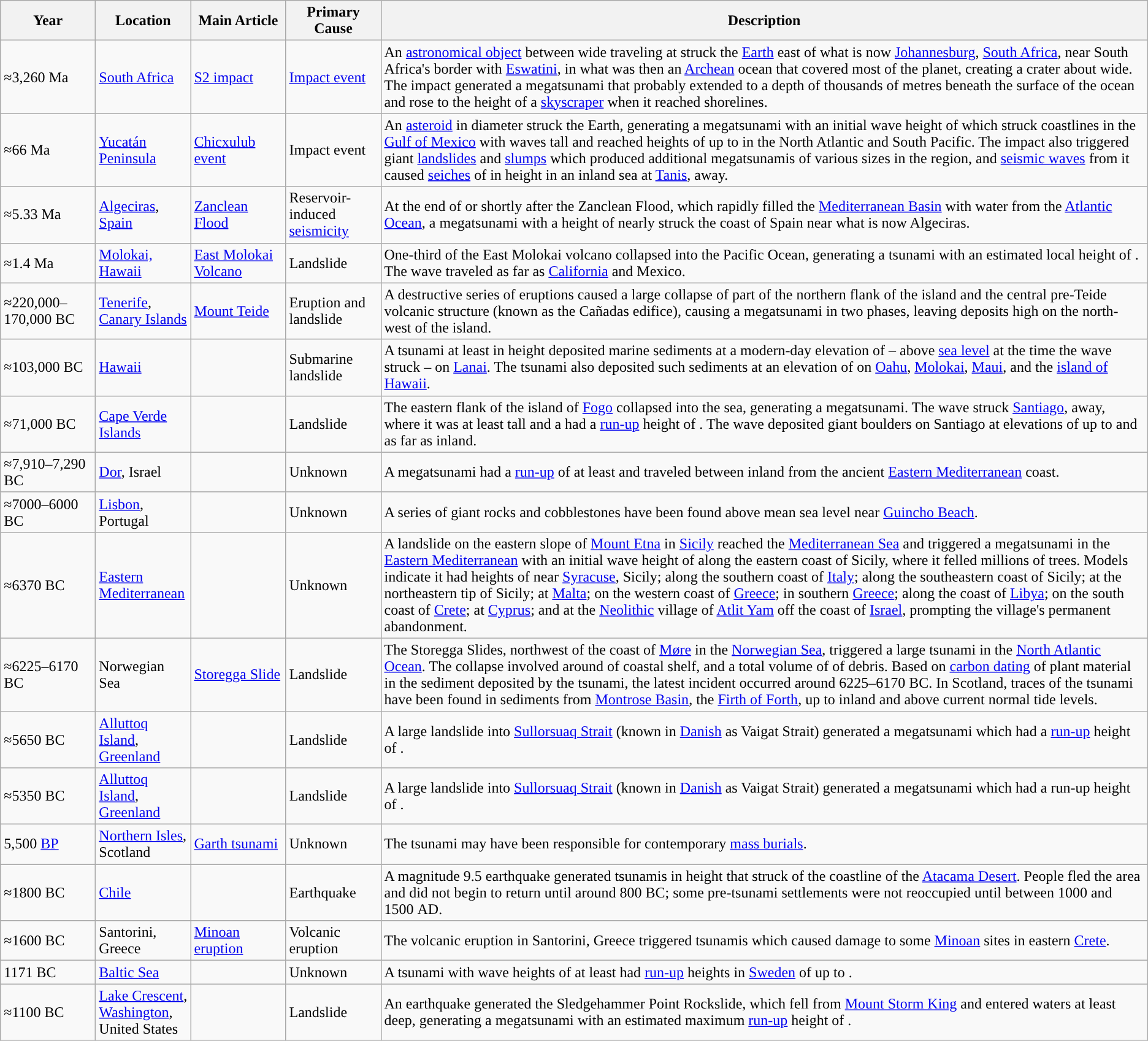<table class="wikitable sortable">
<tr>
<th style="width:6em;">Year</th>
<th style="width:6em;">Location</th>
<th style="width:6em;">Main Article</th>
<th style="width:6em;">Primary Cause</th>
<th>Description</th>
</tr>
<tr>
<td data-sort-value="-3260000000">≈3,260 Ma</td>
<td><a href='#'>South Africa</a></td>
<td><a href='#'>S2 impact</a></td>
<td><a href='#'>Impact event</a></td>
<td>An <a href='#'>astronomical object</a> between  wide traveling at  struck the <a href='#'>Earth</a> east of what is now <a href='#'>Johannesburg</a>, <a href='#'>South Africa</a>, near South Africa's border with <a href='#'>Eswatini</a>, in what was then an <a href='#'>Archean</a> ocean that covered most of the planet, creating a crater about  wide. The impact generated a megatsunami that probably extended to a depth of thousands of metres beneath the surface of the ocean and rose to the height of a <a href='#'>skyscraper</a> when it reached shorelines.</td>
</tr>
<tr>
<td data-sort-value="-66000000">≈66 Ma</td>
<td><a href='#'>Yucatán Peninsula</a></td>
<td><a href='#'>Chicxulub event</a></td>
<td>Impact event</td>
<td>An <a href='#'>asteroid</a>  in diameter struck the Earth, generating a megatsunami with an initial wave height of  which struck coastlines in the <a href='#'>Gulf of Mexico</a> with waves  tall and reached heights of up to  in the North Atlantic and South Pacific. The impact also triggered giant <a href='#'>landslides</a> and <a href='#'>slumps</a> which produced additional megatsunamis of various sizes in the region, and <a href='#'>seismic waves</a> from it caused <a href='#'>seiches</a> of  in height in an inland sea at <a href='#'>Tanis</a>,  away.</td>
</tr>
<tr>
<td data-sort-value="-5330000">≈5.33 Ma</td>
<td><a href='#'>Algeciras</a>, <a href='#'>Spain</a></td>
<td><a href='#'>Zanclean Flood</a></td>
<td>Reservoir-induced <a href='#'>seismicity</a></td>
<td>At the end of or shortly after the Zanclean Flood, which rapidly filled the <a href='#'>Mediterranean Basin</a> with water from the <a href='#'>Atlantic Ocean</a>, a megatsunami with a height of nearly  struck the coast of Spain near what is now Algeciras.</td>
</tr>
<tr>
<td data-sort-value="-1400000">≈1.4 Ma</td>
<td><a href='#'>Molokai, Hawaii</a></td>
<td><a href='#'>East Molokai Volcano</a></td>
<td>Landslide</td>
<td>One-third of the East Molokai volcano collapsed into the Pacific Ocean, generating a tsunami with an estimated local height of . The wave traveled as far as <a href='#'>California</a> and Mexico.</td>
</tr>
<tr>
<td>≈220,000–170,000 BC</td>
<td><a href='#'>Tenerife</a>, <a href='#'>Canary Islands</a></td>
<td><a href='#'>Mount Teide</a></td>
<td>Eruption and landslide</td>
<td>A destructive series of eruptions caused a large collapse of part of the northern flank of the island and the central pre-Teide volcanic structure (known as the Cañadas edifice), causing a megatsunami in two phases, leaving deposits  high on the north-west of the island.</td>
</tr>
<tr>
<td data-sort-value="-105000">≈103,000 BC</td>
<td><a href='#'>Hawaii</a></td>
<td></td>
<td>Submarine landslide</td>
<td>A tsunami at least  in height deposited marine sediments at a modern-day elevation of  –  above <a href='#'>sea level</a> at the time the wave struck – on <a href='#'>Lanai</a>. The tsunami also deposited such sediments at an elevation of  on <a href='#'>Oahu</a>, <a href='#'>Molokai</a>, <a href='#'>Maui</a>, and the <a href='#'>island of Hawaii</a>.</td>
</tr>
<tr>
<td data-sort-value="-73000">≈71,000 BC</td>
<td><a href='#'>Cape Verde Islands</a></td>
<td></td>
<td>Landslide</td>
<td>The eastern flank of the island of <a href='#'>Fogo</a> collapsed into the sea, generating a megatsunami. The wave struck <a href='#'>Santiago</a>,  away, where it was at least  tall and a had a <a href='#'>run-up</a> height of . The wave deposited giant boulders on Santiago at elevations of up to  and as far as  inland.</td>
</tr>
<tr>
<td data-sort-value="-10000">≈7,910–7,290 BC</td>
<td><a href='#'>Dor</a>, Israel</td>
<td></td>
<td>Unknown</td>
<td>A megatsunami had a <a href='#'>run-up</a> of at least  and traveled between  inland from the ancient <a href='#'>Eastern Mediterranean</a> coast.</td>
</tr>
<tr>
<td data-sort-value="-7000">≈7000–6000 BC</td>
<td><a href='#'>Lisbon</a>, Portugal</td>
<td></td>
<td>Unknown</td>
<td>A series of giant rocks and cobblestones have been found  above mean sea level near <a href='#'>Guincho Beach</a>.</td>
</tr>
<tr>
<td data-sort-value="-6370">≈6370 BC</td>
<td><a href='#'>Eastern Mediterranean</a></td>
<td></td>
<td>Unknown</td>
<td>A  landslide on the eastern slope of <a href='#'>Mount Etna</a> in <a href='#'>Sicily</a> reached the <a href='#'>Mediterranean Sea</a> and triggered a megatsunami in the <a href='#'>Eastern Mediterranean</a> with an initial wave height of  along the eastern coast of Sicily, where it felled millions of trees. Models indicate it had heights of  near <a href='#'>Syracuse</a>, Sicily;  along the southern coast of <a href='#'>Italy</a>;  along the southeastern coast of Sicily;  at the northeastern tip of Sicily;  at <a href='#'>Malta</a>;  on the western coast of <a href='#'>Greece</a>;  in southern <a href='#'>Greece</a>;  along the coast of <a href='#'>Libya</a>;  on the south coast of <a href='#'>Crete</a>;  at <a href='#'>Cyprus</a>; and  at the <a href='#'>Neolithic</a> village of <a href='#'>Atlit Yam</a> off the coast of <a href='#'>Israel</a>, prompting the village's permanent abandonment.</td>
</tr>
<tr>
<td data-sort-value="-6225">≈6225–6170 BC</td>
<td>Norwegian Sea</td>
<td><a href='#'>Storegga Slide</a></td>
<td>Landslide</td>
<td>The Storegga Slides,  northwest of the coast of <a href='#'>Møre</a> in the <a href='#'>Norwegian Sea</a>, triggered a large tsunami in the <a href='#'>North Atlantic Ocean</a>. The collapse involved around  of coastal shelf, and a total volume of  of debris. Based on <a href='#'>carbon dating</a> of plant material in the sediment deposited by the tsunami, the latest incident occurred around 6225–6170 BC. In Scotland, traces of the tsunami have been found in sediments from <a href='#'>Montrose Basin</a>, the <a href='#'>Firth of Forth</a>, up to  inland and  above current normal tide levels.</td>
</tr>
<tr>
<td data-sort-value="-7650">≈5650 BC</td>
<td><a href='#'>Alluttoq Island</a>, <a href='#'>Greenland</a></td>
<td></td>
<td>Landslide</td>
<td>A large landslide into <a href='#'>Sullorsuaq Strait</a> (known in <a href='#'>Danish</a> as Vaigat Strait) generated a megatsunami which had a <a href='#'>run-up</a> height of .</td>
</tr>
<tr>
<td data-sort-value="-7350">≈5350 BC</td>
<td><a href='#'>Alluttoq Island</a>, <a href='#'>Greenland</a></td>
<td></td>
<td>Landslide</td>
<td>A large landslide into <a href='#'>Sullorsuaq Strait</a> (known in <a href='#'>Danish</a> as Vaigat Strait) generated a megatsunami which had a run-up height of .</td>
</tr>
<tr>
<td data-sort-value="-3500">5,500 <a href='#'>BP</a></td>
<td><a href='#'>Northern Isles</a>, Scotland</td>
<td><a href='#'>Garth tsunami</a></td>
<td>Unknown</td>
<td>The tsunami may have been responsible for contemporary <a href='#'>mass burials</a>.</td>
</tr>
<tr>
<td data-sort-value="-3800">≈1800 BC</td>
<td><a href='#'>Chile</a></td>
<td></td>
<td>Earthquake</td>
<td>A magnitude 9.5 earthquake generated tsunamis  in height that struck  of the coastline of the <a href='#'>Atacama Desert</a>. People fled the area and did not begin to return until around 800 BC; some pre-tsunami settlements were not reoccupied until between 1000 and 1500 AD.</td>
</tr>
<tr>
<td data-sort-value="-1700">≈1600 BC</td>
<td>Santorini, Greece</td>
<td><a href='#'>Minoan eruption</a></td>
<td>Volcanic eruption</td>
<td>The volcanic eruption in Santorini, Greece triggered tsunamis which caused damage to some <a href='#'>Minoan</a> sites in eastern <a href='#'>Crete</a>.</td>
</tr>
<tr>
<td data-sort-value="-3171">1171 BC</td>
<td><a href='#'>Baltic Sea</a></td>
<td></td>
<td>Unknown</td>
<td>A tsunami with wave heights of at least  had <a href='#'>run-up</a> heights in <a href='#'>Sweden</a> of up to .</td>
</tr>
<tr>
<td data-sort-value="-3100">≈1100 BC</td>
<td><a href='#'>Lake Crescent</a>, <a href='#'>Washington</a>, United States</td>
<td></td>
<td>Landslide</td>
<td>An earthquake generated the  Sledgehammer Point Rockslide, which fell from <a href='#'>Mount Storm King</a> and entered waters at least  deep, generating a megatsunami with an estimated maximum <a href='#'>run-up</a> height of .</td>
</tr>
</table>
